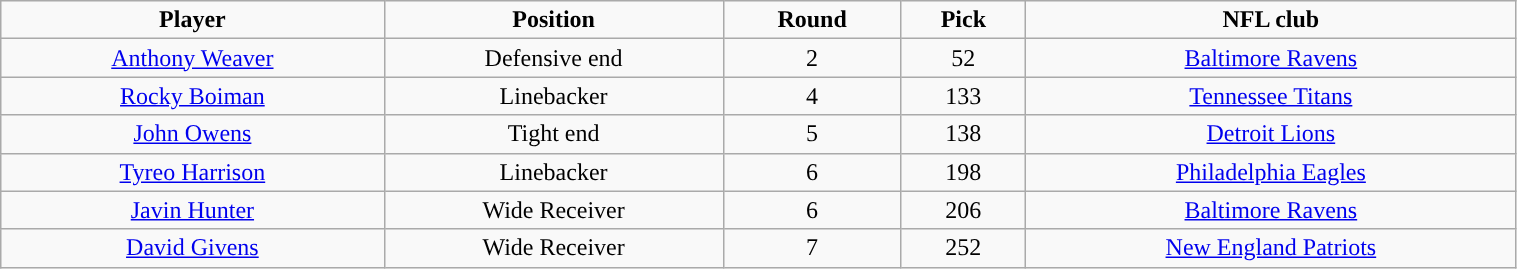<table class="wikitable" width="80%">
<tr align="center">
<td><strong>Player</strong></td>
<td><strong>Position</strong></td>
<td><strong>Round</strong></td>
<td><strong>Pick</strong></td>
<td><strong>NFL club</strong></td>
</tr>
<tr align="center" bgcolor="">
<td><a href='#'>Anthony Weaver</a></td>
<td>Defensive end</td>
<td>2</td>
<td>52</td>
<td><a href='#'>Baltimore Ravens</a></td>
</tr>
<tr align="center" bgcolor="">
<td><a href='#'>Rocky Boiman</a></td>
<td>Linebacker</td>
<td>4</td>
<td>133</td>
<td><a href='#'>Tennessee Titans</a></td>
</tr>
<tr align="center" bgcolor="">
<td><a href='#'>John Owens</a></td>
<td>Tight end</td>
<td>5</td>
<td>138</td>
<td><a href='#'>Detroit Lions</a></td>
</tr>
<tr align="center" bgcolor="">
<td><a href='#'>Tyreo Harrison</a></td>
<td>Linebacker</td>
<td>6</td>
<td>198</td>
<td><a href='#'>Philadelphia Eagles</a></td>
</tr>
<tr align="center" bgcolor="">
<td><a href='#'>Javin Hunter</a></td>
<td>Wide Receiver</td>
<td>6</td>
<td>206</td>
<td><a href='#'>Baltimore Ravens</a></td>
</tr>
<tr align="center" bgcolor="">
<td><a href='#'>David Givens</a></td>
<td>Wide Receiver</td>
<td>7</td>
<td>252</td>
<td><a href='#'>New England Patriots</a></td>
</tr>
</table>
